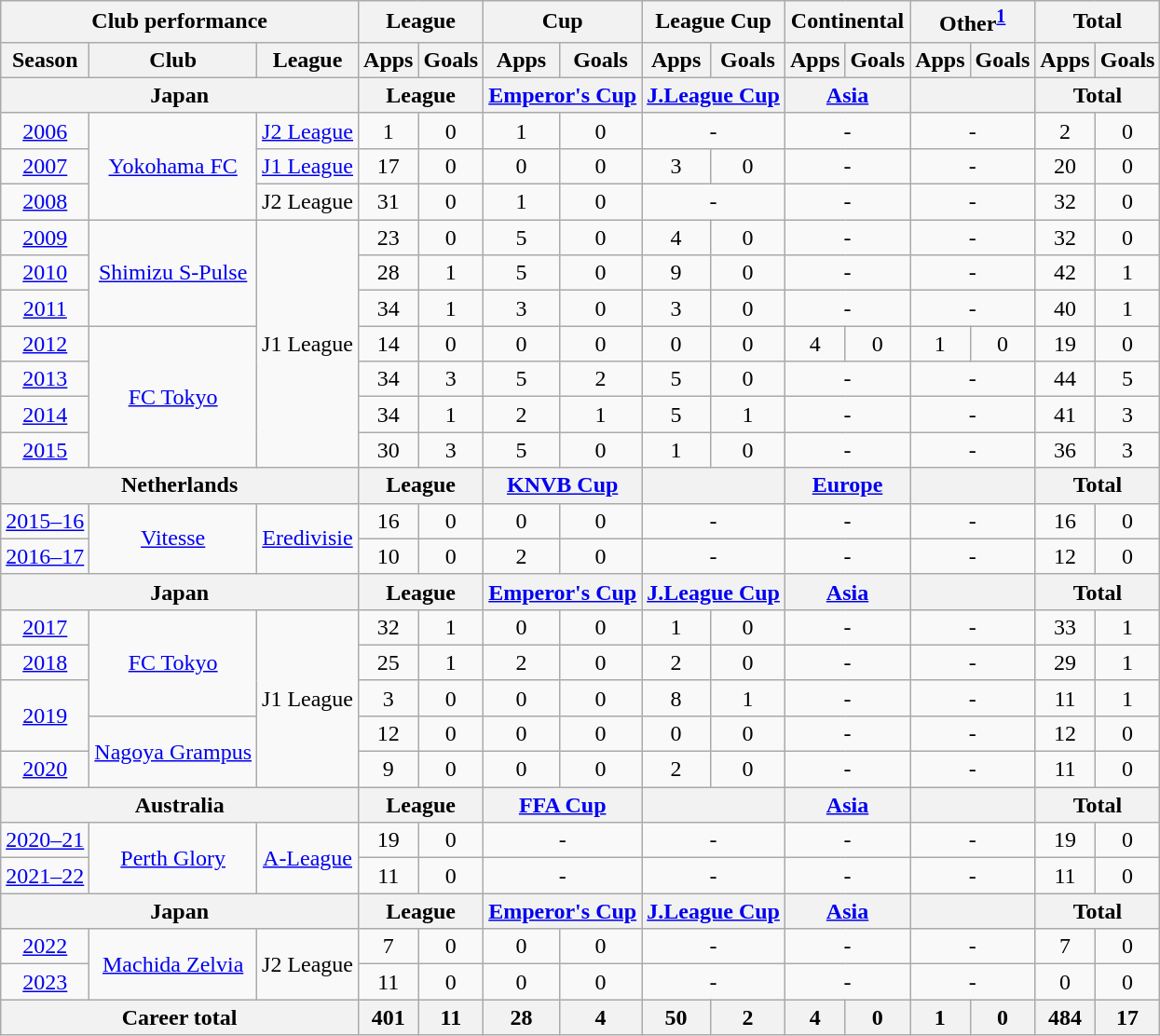<table class="wikitable" style="text-align:center">
<tr>
<th colspan=3>Club performance</th>
<th colspan=2>League</th>
<th colspan=2>Cup</th>
<th colspan=2>League Cup</th>
<th colspan=2>Continental</th>
<th colspan="2">Other<sup><a href='#'>1</a></sup></th>
<th colspan=2>Total</th>
</tr>
<tr>
<th>Season</th>
<th>Club</th>
<th>League</th>
<th>Apps</th>
<th>Goals</th>
<th>Apps</th>
<th>Goals</th>
<th>Apps</th>
<th>Goals</th>
<th>Apps</th>
<th>Goals</th>
<th>Apps</th>
<th>Goals</th>
<th>Apps</th>
<th>Goals</th>
</tr>
<tr>
<th colspan=3>Japan</th>
<th colspan=2>League</th>
<th colspan=2><a href='#'>Emperor's Cup</a></th>
<th colspan=2><a href='#'>J.League Cup</a></th>
<th colspan=2><a href='#'>Asia</a></th>
<th colspan=2></th>
<th colspan=2>Total</th>
</tr>
<tr>
<td><a href='#'>2006</a></td>
<td rowspan="3"><a href='#'>Yokohama FC</a></td>
<td><a href='#'>J2 League</a></td>
<td>1</td>
<td>0</td>
<td>1</td>
<td>0</td>
<td colspan="2">-</td>
<td colspan="2">-</td>
<td colspan="2">-</td>
<td>2</td>
<td>0</td>
</tr>
<tr>
<td><a href='#'>2007</a></td>
<td><a href='#'>J1 League</a></td>
<td>17</td>
<td>0</td>
<td>0</td>
<td>0</td>
<td>3</td>
<td>0</td>
<td colspan="2">-</td>
<td colspan="2">-</td>
<td>20</td>
<td>0</td>
</tr>
<tr>
<td><a href='#'>2008</a></td>
<td>J2 League</td>
<td>31</td>
<td>0</td>
<td>1</td>
<td>0</td>
<td colspan="2">-</td>
<td colspan="2">-</td>
<td colspan="2">-</td>
<td>32</td>
<td>0</td>
</tr>
<tr>
<td><a href='#'>2009</a></td>
<td rowspan="3"><a href='#'>Shimizu S-Pulse</a></td>
<td rowspan="7">J1 League</td>
<td>23</td>
<td>0</td>
<td>5</td>
<td>0</td>
<td>4</td>
<td>0</td>
<td colspan="2">-</td>
<td colspan="2">-</td>
<td>32</td>
<td>0</td>
</tr>
<tr>
<td><a href='#'>2010</a></td>
<td>28</td>
<td>1</td>
<td>5</td>
<td>0</td>
<td>9</td>
<td>0</td>
<td colspan="2">-</td>
<td colspan="2">-</td>
<td>42</td>
<td>1</td>
</tr>
<tr>
<td><a href='#'>2011</a></td>
<td>34</td>
<td>1</td>
<td>3</td>
<td>0</td>
<td>3</td>
<td>0</td>
<td colspan="2">-</td>
<td colspan="2">-</td>
<td>40</td>
<td>1</td>
</tr>
<tr>
<td><a href='#'>2012</a></td>
<td rowspan="4"><a href='#'>FC Tokyo</a></td>
<td>14</td>
<td>0</td>
<td>0</td>
<td>0</td>
<td>0</td>
<td>0</td>
<td>4</td>
<td>0</td>
<td>1</td>
<td>0</td>
<td>19</td>
<td>0</td>
</tr>
<tr>
<td><a href='#'>2013</a></td>
<td>34</td>
<td>3</td>
<td>5</td>
<td>2</td>
<td>5</td>
<td>0</td>
<td colspan="2">-</td>
<td colspan="2">-</td>
<td>44</td>
<td>5</td>
</tr>
<tr>
<td><a href='#'>2014</a></td>
<td>34</td>
<td>1</td>
<td>2</td>
<td>1</td>
<td>5</td>
<td>1</td>
<td colspan="2">-</td>
<td colspan="2">-</td>
<td>41</td>
<td>3</td>
</tr>
<tr>
<td><a href='#'>2015</a></td>
<td>30</td>
<td>3</td>
<td>5</td>
<td>0</td>
<td>1</td>
<td>0</td>
<td colspan="2">-</td>
<td colspan="2">-</td>
<td>36</td>
<td>3</td>
</tr>
<tr>
<th colspan=3>Netherlands</th>
<th colspan=2>League</th>
<th colspan=2><a href='#'>KNVB Cup</a></th>
<th colspan=2></th>
<th colspan=2><a href='#'>Europe</a></th>
<th colspan=2></th>
<th colspan=2>Total</th>
</tr>
<tr>
<td><a href='#'>2015–16</a></td>
<td rowspan="2"><a href='#'>Vitesse</a></td>
<td rowspan="2"><a href='#'>Eredivisie</a></td>
<td>16</td>
<td>0</td>
<td>0</td>
<td>0</td>
<td colspan="2">-</td>
<td colspan="2">-</td>
<td colspan="2">-</td>
<td>16</td>
<td>0</td>
</tr>
<tr>
<td><a href='#'>2016–17</a></td>
<td>10</td>
<td>0</td>
<td>2</td>
<td>0</td>
<td colspan="2">-</td>
<td colspan="2">-</td>
<td colspan="2">-</td>
<td>12</td>
<td>0</td>
</tr>
<tr>
<th colspan=3>Japan</th>
<th colspan=2>League</th>
<th colspan=2><a href='#'>Emperor's Cup</a></th>
<th colspan=2><a href='#'>J.League Cup</a></th>
<th colspan=2><a href='#'>Asia</a></th>
<th colspan=2></th>
<th colspan=2>Total</th>
</tr>
<tr>
<td><a href='#'>2017</a></td>
<td rowspan="3"><a href='#'>FC Tokyo</a></td>
<td rowspan="5">J1 League</td>
<td>32</td>
<td>1</td>
<td>0</td>
<td>0</td>
<td>1</td>
<td>0</td>
<td colspan="2">-</td>
<td colspan="2">-</td>
<td>33</td>
<td>1</td>
</tr>
<tr>
<td><a href='#'>2018</a></td>
<td>25</td>
<td>1</td>
<td>2</td>
<td>0</td>
<td>2</td>
<td>0</td>
<td colspan="2">-</td>
<td colspan="2">-</td>
<td>29</td>
<td>1</td>
</tr>
<tr>
<td rowspan="2"><a href='#'>2019</a></td>
<td>3</td>
<td>0</td>
<td>0</td>
<td>0</td>
<td>8</td>
<td>1</td>
<td colspan="2">-</td>
<td colspan="2">-</td>
<td>11</td>
<td>1</td>
</tr>
<tr>
<td rowspan="2"><a href='#'>Nagoya Grampus</a></td>
<td>12</td>
<td>0</td>
<td>0</td>
<td>0</td>
<td>0</td>
<td>0</td>
<td colspan="2">-</td>
<td colspan="2">-</td>
<td>12</td>
<td>0</td>
</tr>
<tr>
<td><a href='#'>2020</a></td>
<td>9</td>
<td>0</td>
<td>0</td>
<td>0</td>
<td>2</td>
<td>0</td>
<td colspan="2">-</td>
<td colspan="2">-</td>
<td>11</td>
<td>0</td>
</tr>
<tr>
<th colspan="3">Australia</th>
<th colspan="2">League</th>
<th colspan="2"><a href='#'>FFA Cup</a></th>
<th colspan="2"></th>
<th colspan="2"><a href='#'>Asia</a></th>
<th colspan="2"></th>
<th colspan="2">Total</th>
</tr>
<tr>
<td><a href='#'>2020–21</a></td>
<td rowspan="2"><a href='#'>Perth Glory</a></td>
<td rowspan="2"><a href='#'>A-League</a></td>
<td>19</td>
<td>0</td>
<td colspan="2">-</td>
<td colspan="2">-</td>
<td colspan="2">-</td>
<td colspan="2">-</td>
<td>19</td>
<td>0</td>
</tr>
<tr>
<td><a href='#'>2021–22</a></td>
<td>11</td>
<td>0</td>
<td colspan="2">-</td>
<td colspan="2">-</td>
<td colspan="2">-</td>
<td colspan="2">-</td>
<td>11</td>
<td>0</td>
</tr>
<tr>
<th colspan="3">Japan</th>
<th colspan="2">League</th>
<th colspan="2"><a href='#'>Emperor's Cup</a></th>
<th colspan="2"><a href='#'>J.League Cup</a></th>
<th colspan="2"><a href='#'>Asia</a></th>
<th colspan="2"></th>
<th colspan="2">Total</th>
</tr>
<tr>
<td><a href='#'>2022</a></td>
<td rowspan="2"><a href='#'>Machida Zelvia</a></td>
<td rowspan="2">J2 League</td>
<td>7</td>
<td>0</td>
<td>0</td>
<td>0</td>
<td colspan="2">-</td>
<td colspan="2">-</td>
<td colspan="2">-</td>
<td>7</td>
<td>0</td>
</tr>
<tr>
<td><a href='#'>2023</a></td>
<td>11</td>
<td>0</td>
<td>0</td>
<td>0</td>
<td colspan="2">-</td>
<td colspan="2">-</td>
<td colspan="2">-</td>
<td>0</td>
<td>0</td>
</tr>
<tr>
<th colspan="3">Career total</th>
<th>401</th>
<th>11</th>
<th>28</th>
<th>4</th>
<th>50</th>
<th>2</th>
<th>4</th>
<th>0</th>
<th>1</th>
<th>0</th>
<th>484</th>
<th>17</th>
</tr>
</table>
